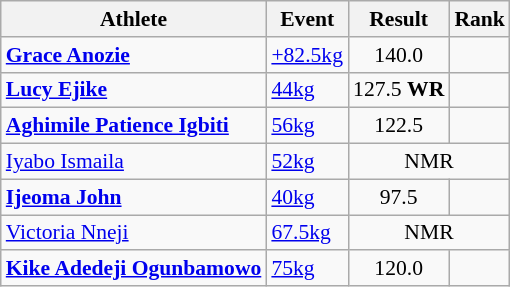<table class=wikitable style="font-size:90%">
<tr>
<th>Athlete</th>
<th>Event</th>
<th>Result</th>
<th>Rank</th>
</tr>
<tr>
<td><strong><a href='#'>Grace Anozie</a></strong></td>
<td><a href='#'>+82.5kg</a></td>
<td style="text-align:center;">140.0</td>
<td style="text-align:center;"></td>
</tr>
<tr>
<td><strong><a href='#'>Lucy Ejike</a></strong></td>
<td><a href='#'>44kg</a></td>
<td style="text-align:center;">127.5 <strong>WR</strong></td>
<td style="text-align:center;"></td>
</tr>
<tr>
<td><strong><a href='#'>Aghimile Patience Igbiti</a></strong></td>
<td><a href='#'>56kg</a></td>
<td style="text-align:center;">122.5</td>
<td style="text-align:center;"></td>
</tr>
<tr>
<td><a href='#'>Iyabo Ismaila</a></td>
<td><a href='#'>52kg</a></td>
<td style="text-align:center;" colspan="2">NMR</td>
</tr>
<tr>
<td><strong><a href='#'>Ijeoma John</a></strong></td>
<td><a href='#'>40kg</a></td>
<td style="text-align:center;">97.5</td>
<td style="text-align:center;"></td>
</tr>
<tr>
<td><a href='#'>Victoria Nneji</a></td>
<td><a href='#'>67.5kg</a></td>
<td style="text-align:center;" colspan="2">NMR</td>
</tr>
<tr>
<td><strong><a href='#'>Kike Adedeji Ogunbamowo</a></strong></td>
<td><a href='#'>75kg</a></td>
<td style="text-align:center;">120.0</td>
<td style="text-align:center;"></td>
</tr>
</table>
